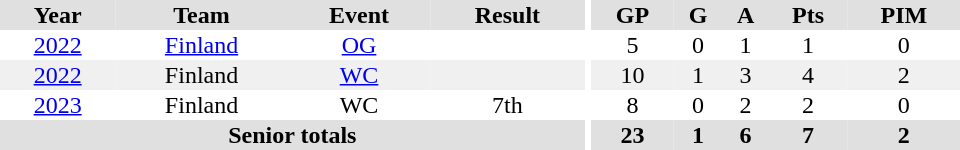<table border="0" cellpadding="1" cellspacing="0" ID="Table3" style="text-align:center; width:40em">
<tr ALIGN="center" bgcolor="#e0e0e0">
<th>Year</th>
<th>Team</th>
<th>Event</th>
<th>Result</th>
<th rowspan="99" bgcolor="#ffffff"></th>
<th>GP</th>
<th>G</th>
<th>A</th>
<th>Pts</th>
<th>PIM</th>
</tr>
<tr>
<td><a href='#'>2022</a></td>
<td><a href='#'>Finland</a></td>
<td><a href='#'>OG</a></td>
<td></td>
<td>5</td>
<td>0</td>
<td>1</td>
<td>1</td>
<td>0</td>
</tr>
<tr bgcolor="#f0f0f0">
<td><a href='#'>2022</a></td>
<td>Finland</td>
<td><a href='#'>WC</a></td>
<td></td>
<td>10</td>
<td>1</td>
<td>3</td>
<td>4</td>
<td>2</td>
</tr>
<tr>
<td><a href='#'>2023</a></td>
<td>Finland</td>
<td>WC</td>
<td>7th</td>
<td>8</td>
<td>0</td>
<td>2</td>
<td>2</td>
<td>0</td>
</tr>
<tr bgcolor="#e0e0e0">
<th colspan="4">Senior totals</th>
<th>23</th>
<th>1</th>
<th>6</th>
<th>7</th>
<th>2</th>
</tr>
</table>
